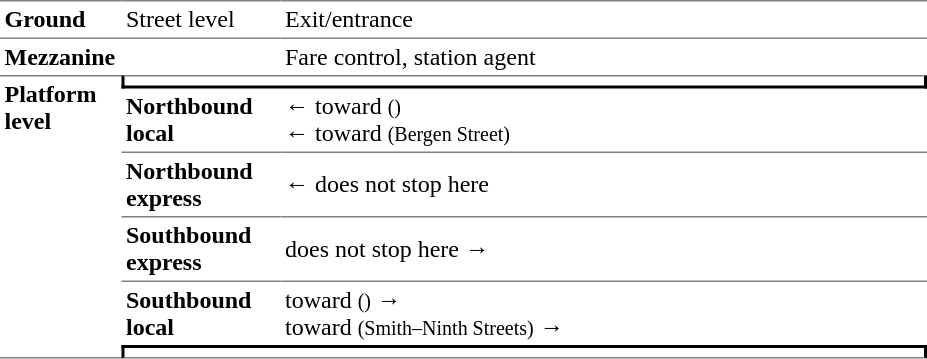<table cellspacing=0 cellpadding=3>
<tr>
<td style="border-top:solid 1px gray;" width=75><strong>Ground</strong></td>
<td style="border-top:solid 1px gray;" width=100>Street level</td>
<td style="border-top:solid 1px gray;" width=425>Exit/entrance</td>
</tr>
<tr>
<td style="border-top:solid 1px gray;" colspan=2><strong>Mezzanine</strong></td>
<td style="border-top:solid 1px gray;">Fare control, station agent</td>
</tr>
<tr>
<td style="border-top:solid 1px gray;border-bottom:solid 1px gray;" rowspan=6 valign=top><strong>Platform level</strong></td>
<td style="border-top:solid 1px gray;border-right:solid 2px black;border-left:solid 2px black;border-bottom:solid 2px black;text-align:center;" colspan=2></td>
</tr>
<tr>
<td style="border-bottom:solid 1px gray;"><strong>Northbound local</strong></td>
<td style="border-bottom:solid 1px gray;">←  toward  <small>()</small><br>←  toward  <small>(Bergen Street)</small></td>
</tr>
<tr>
<td style="border-bottom:solid 1px gray;"><span><strong>Northbound express</strong></span></td>
<td style="border-bottom:solid 1px gray;">←  does not stop here</td>
</tr>
<tr>
<td style="border-bottom:solid 1px gray;"><span><strong>Southbound express</strong></span></td>
<td style="border-bottom:solid 1px gray;">  does not stop here →</td>
</tr>
<tr>
<td><strong>Southbound local</strong></td>
<td>  toward  <small>()</small> →<br>  toward  <small>(Smith–Ninth Streets)</small> →</td>
</tr>
<tr>
<td style="border-bottom:solid 1px gray;border-top:solid 2px black;border-right:solid 2px black;border-left:solid 2px black;text-align:center;" colspan=2></td>
</tr>
</table>
